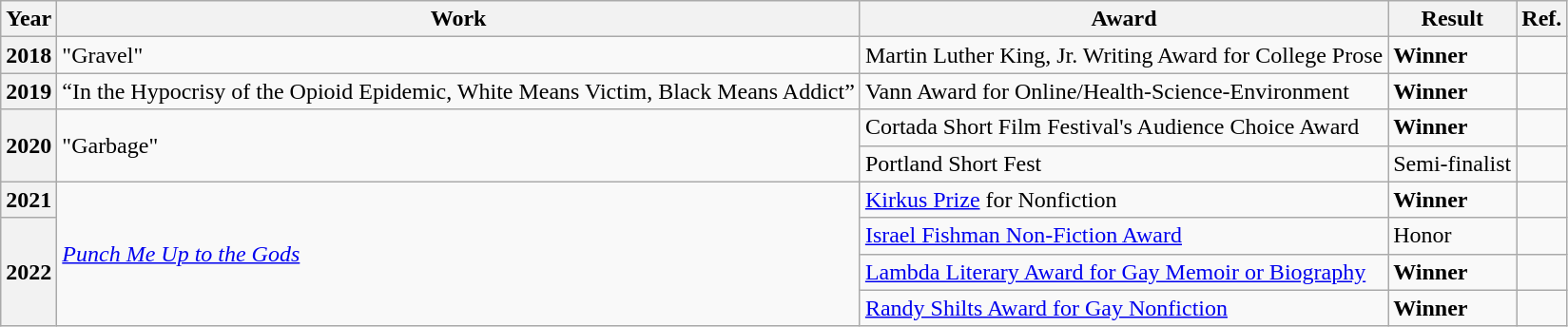<table class="wikitable sortable mw-collapsible">
<tr>
<th>Year</th>
<th>Work</th>
<th>Award</th>
<th>Result</th>
<th>Ref.</th>
</tr>
<tr>
<th>2018</th>
<td>"Gravel"</td>
<td>Martin Luther King, Jr. Writing Award for College Prose</td>
<td><strong>Winner</strong></td>
<td></td>
</tr>
<tr>
<th>2019</th>
<td>“In the Hypocrisy of the Opioid Epidemic, White Means Victim, Black Means Addict”</td>
<td>Vann Award for Online/Health-Science-Environment</td>
<td><strong>Winner</strong></td>
<td></td>
</tr>
<tr>
<th rowspan="2">2020</th>
<td rowspan="2">"Garbage"</td>
<td>Cortada Short Film Festival's Audience Choice Award</td>
<td><strong>Winner</strong></td>
<td></td>
</tr>
<tr>
<td>Portland Short Fest</td>
<td>Semi-finalist</td>
<td></td>
</tr>
<tr>
<th>2021</th>
<td rowspan="4"><em><a href='#'>Punch Me Up to the Gods</a></em></td>
<td><a href='#'>Kirkus Prize</a> for Nonfiction</td>
<td><strong>Winner</strong></td>
<td></td>
</tr>
<tr>
<th rowspan="3">2022</th>
<td><a href='#'>Israel Fishman Non-Fiction Award</a></td>
<td>Honor</td>
<td></td>
</tr>
<tr>
<td><a href='#'>Lambda Literary Award for Gay Memoir or Biography</a></td>
<td><strong>Winner</strong></td>
<td></td>
</tr>
<tr>
<td><a href='#'>Randy Shilts Award for Gay Nonfiction</a></td>
<td><strong>Winner</strong></td>
<td></td>
</tr>
</table>
